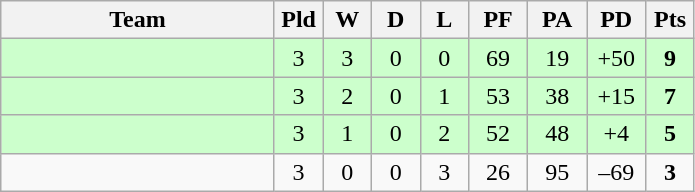<table class="wikitable" style="text-align:center;">
<tr>
<th width=175>Team</th>
<th width=25 abbr="Played">Pld</th>
<th width=25 abbr="Won">W</th>
<th width=25 abbr="Drawn">D</th>
<th width=25 abbr="Lost">L</th>
<th width=32 abbr="Points for">PF</th>
<th width=32 abbr="Points against">PA</th>
<th width=32 abbr="Points difference">PD</th>
<th width=25 abbr="Points">Pts</th>
</tr>
<tr bgcolor=ccffcc>
<td align=left></td>
<td>3</td>
<td>3</td>
<td>0</td>
<td>0</td>
<td>69</td>
<td>19</td>
<td>+50</td>
<td><strong>9</strong></td>
</tr>
<tr bgcolor=ccffcc>
<td align=left></td>
<td>3</td>
<td>2</td>
<td>0</td>
<td>1</td>
<td>53</td>
<td>38</td>
<td>+15</td>
<td><strong>7</strong></td>
</tr>
<tr bgcolor=ccffcc>
<td align=left></td>
<td>3</td>
<td>1</td>
<td>0</td>
<td>2</td>
<td>52</td>
<td>48</td>
<td>+4</td>
<td><strong>5</strong></td>
</tr>
<tr>
<td align=left></td>
<td>3</td>
<td>0</td>
<td>0</td>
<td>3</td>
<td>26</td>
<td>95</td>
<td>–69</td>
<td><strong>3</strong></td>
</tr>
</table>
